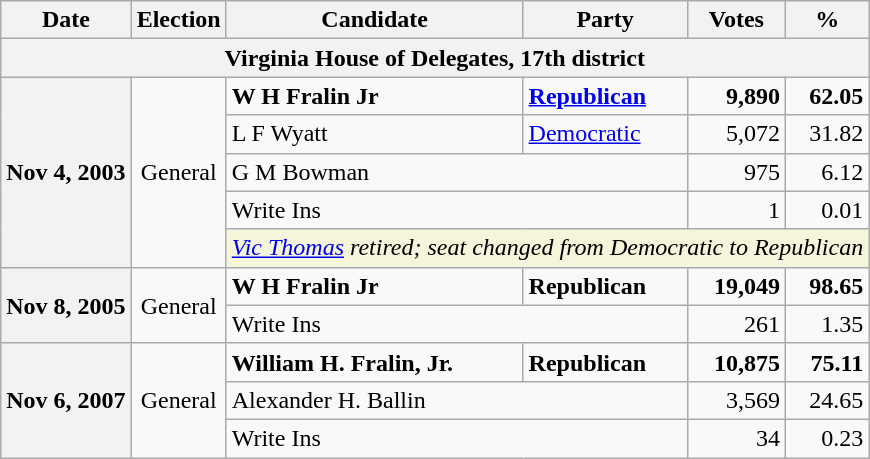<table class="wikitable">
<tr>
<th>Date</th>
<th>Election</th>
<th>Candidate</th>
<th>Party</th>
<th>Votes</th>
<th>%</th>
</tr>
<tr>
<th colspan="6">Virginia House of Delegates, 17th district</th>
</tr>
<tr>
<th rowspan="5">Nov 4, 2003</th>
<td rowspan="5" align="center">General</td>
<td><strong>W H Fralin Jr</strong></td>
<td><strong><a href='#'>Republican</a></strong></td>
<td align="right"><strong>9,890</strong></td>
<td align="right"><strong>62.05</strong></td>
</tr>
<tr>
<td>L F Wyatt</td>
<td><a href='#'>Democratic</a></td>
<td align="right">5,072</td>
<td align="right">31.82</td>
</tr>
<tr>
<td colspan="2">G M Bowman</td>
<td align="right">975</td>
<td align="right">6.12</td>
</tr>
<tr>
<td colspan="2">Write Ins</td>
<td align="right">1</td>
<td align="right">0.01</td>
</tr>
<tr>
<td colspan="4" style="background:Beige"><em><a href='#'>Vic Thomas</a> retired; seat changed from Democratic to Republican</em></td>
</tr>
<tr>
<th rowspan="2">Nov 8, 2005</th>
<td rowspan="2" align="center">General</td>
<td><strong>W H Fralin Jr</strong></td>
<td><strong>Republican</strong></td>
<td align="right"><strong>19,049</strong></td>
<td align="right"><strong>98.65</strong></td>
</tr>
<tr>
<td colspan="2">Write Ins</td>
<td align="right">261</td>
<td align="right">1.35</td>
</tr>
<tr>
<th rowspan="3">Nov 6, 2007</th>
<td rowspan="3" align="center">General</td>
<td><strong>William H. Fralin, Jr.</strong></td>
<td><strong>Republican</strong></td>
<td align="right"><strong>10,875</strong></td>
<td align="right"><strong>75.11</strong></td>
</tr>
<tr>
<td colspan="2">Alexander H. Ballin</td>
<td align="right">3,569</td>
<td align="right">24.65</td>
</tr>
<tr>
<td colspan="2">Write Ins</td>
<td align="right">34</td>
<td align="right">0.23</td>
</tr>
</table>
